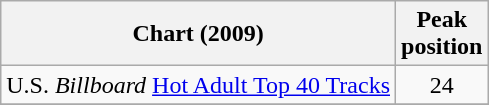<table class="wikitable">
<tr>
<th>Chart (2009)</th>
<th>Peak<br>position</th>
</tr>
<tr>
<td>U.S. <em>Billboard</em> <a href='#'>Hot Adult Top 40 Tracks</a></td>
<td align="center">24</td>
</tr>
<tr>
</tr>
</table>
